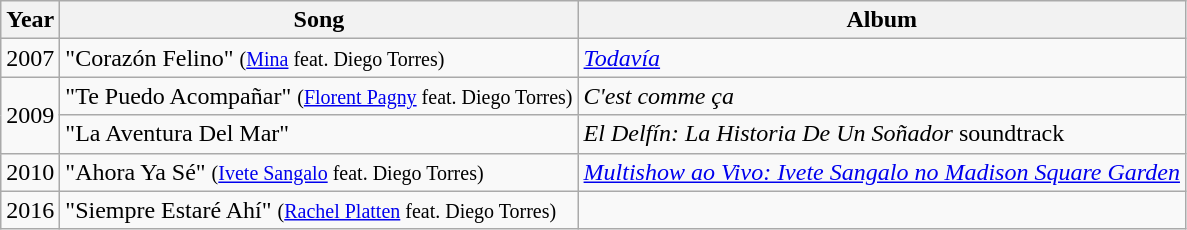<table class="wikitable">
<tr>
<th>Year</th>
<th>Song</th>
<th>Album</th>
</tr>
<tr>
<td>2007</td>
<td>"Corazón Felino" <small>(<a href='#'>Mina</a> feat. Diego Torres)</small></td>
<td><em><a href='#'>Todavía</a></em></td>
</tr>
<tr>
<td rowspan=2>2009</td>
<td>"Te Puedo Acompañar" <small>(<a href='#'>Florent Pagny</a> feat. Diego Torres)</small></td>
<td><em>C'est comme ça</em></td>
</tr>
<tr>
<td>"La Aventura Del Mar"</td>
<td><em>El Delfín: La Historia De Un Soñador</em> soundtrack</td>
</tr>
<tr>
<td>2010</td>
<td>"Ahora Ya Sé" <small>(<a href='#'>Ivete Sangalo</a> feat. Diego Torres)</small></td>
<td><em><a href='#'>Multishow ao Vivo: Ivete Sangalo no Madison Square Garden</a></em></td>
</tr>
<tr>
<td>2016</td>
<td>"Siempre Estaré Ahí" <small>(<a href='#'>Rachel Platten</a> feat. Diego Torres)</small></td>
<td></td>
</tr>
</table>
